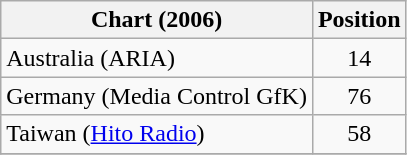<table class="wikitable">
<tr>
<th>Chart (2006)</th>
<th>Position</th>
</tr>
<tr>
<td>Australia (ARIA)</td>
<td style="text-align:center;">14</td>
</tr>
<tr>
<td>Germany (Media Control GfK)</td>
<td style="text-align:center;">76</td>
</tr>
<tr>
<td>Taiwan (<a href='#'>Hito Radio</a>)</td>
<td style="text-align:center;">58</td>
</tr>
<tr>
</tr>
</table>
